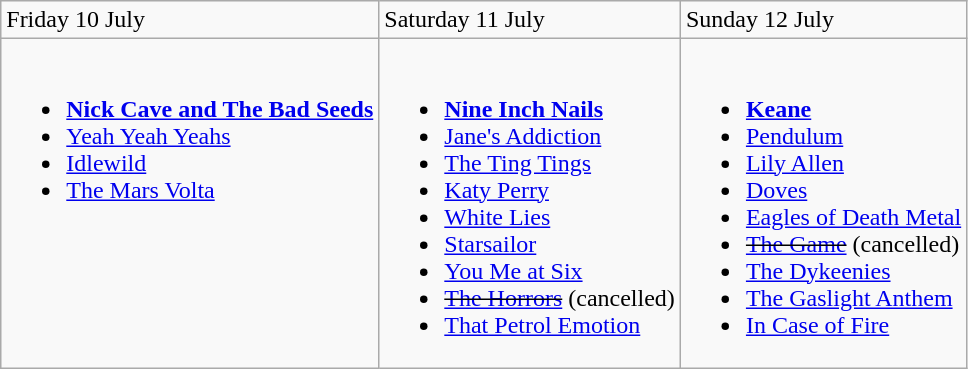<table class="wikitable">
<tr>
<td>Friday 10 July</td>
<td>Saturday 11 July</td>
<td>Sunday 12 July</td>
</tr>
<tr valign="top">
<td><br><ul><li><strong><a href='#'>Nick Cave and The Bad Seeds</a></strong></li><li><a href='#'>Yeah Yeah Yeahs</a></li><li><a href='#'>Idlewild</a></li><li><a href='#'>The Mars Volta</a></li></ul></td>
<td><br><ul><li><strong><a href='#'>Nine Inch Nails</a></strong></li><li><a href='#'>Jane's Addiction</a></li><li><a href='#'>The Ting Tings</a></li><li><a href='#'>Katy Perry</a></li><li><a href='#'>White Lies</a></li><li><a href='#'>Starsailor</a></li><li><a href='#'>You Me at Six</a></li><li><s><a href='#'>The Horrors</a></s> (cancelled)</li><li><a href='#'>That Petrol Emotion</a></li></ul></td>
<td><br><ul><li><strong><a href='#'>Keane</a></strong></li><li><a href='#'>Pendulum</a></li><li><a href='#'>Lily Allen</a></li><li><a href='#'>Doves</a></li><li><a href='#'>Eagles of Death Metal</a></li><li><s><a href='#'>The Game</a></s> (cancelled)</li><li><a href='#'>The Dykeenies</a></li><li><a href='#'>The Gaslight Anthem</a></li><li><a href='#'>In Case of Fire</a></li></ul></td>
</tr>
</table>
